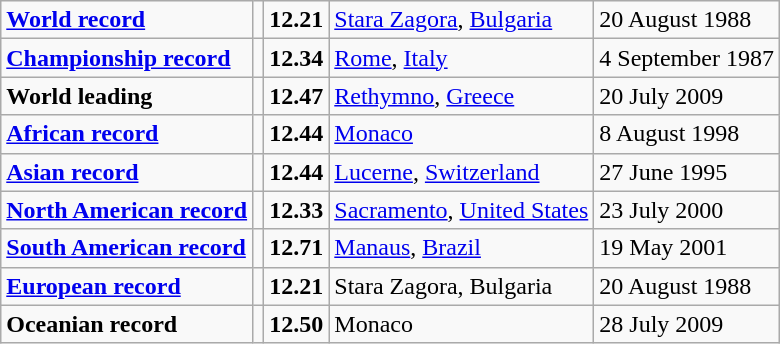<table class="wikitable">
<tr>
<td><strong><a href='#'>World record</a></strong></td>
<td></td>
<td><strong>12.21</strong></td>
<td><a href='#'>Stara Zagora</a>, <a href='#'>Bulgaria</a></td>
<td>20 August 1988</td>
</tr>
<tr>
<td><strong><a href='#'>Championship record</a></strong></td>
<td></td>
<td><strong>12.34</strong></td>
<td><a href='#'>Rome</a>, <a href='#'>Italy</a></td>
<td>4 September 1987</td>
</tr>
<tr>
<td><strong>World leading</strong></td>
<td></td>
<td><strong>12.47</strong></td>
<td><a href='#'>Rethymno</a>, <a href='#'>Greece</a></td>
<td>20 July 2009</td>
</tr>
<tr>
<td><strong><a href='#'>African record</a></strong></td>
<td></td>
<td><strong>12.44</strong></td>
<td><a href='#'>Monaco</a></td>
<td>8 August 1998</td>
</tr>
<tr>
<td><strong><a href='#'>Asian record</a></strong></td>
<td></td>
<td><strong>12.44</strong></td>
<td><a href='#'>Lucerne</a>, <a href='#'>Switzerland</a></td>
<td>27 June 1995</td>
</tr>
<tr>
<td><strong><a href='#'>North American record</a></strong></td>
<td></td>
<td><strong>12.33</strong></td>
<td><a href='#'>Sacramento</a>, <a href='#'>United States</a></td>
<td>23 July 2000</td>
</tr>
<tr>
<td><strong><a href='#'>South American record</a></strong></td>
<td></td>
<td><strong>12.71</strong></td>
<td><a href='#'>Manaus</a>, <a href='#'>Brazil</a></td>
<td>19 May 2001</td>
</tr>
<tr>
<td><strong><a href='#'>European record</a></strong></td>
<td></td>
<td><strong>12.21</strong></td>
<td>Stara Zagora, Bulgaria</td>
<td>20 August 1988</td>
</tr>
<tr>
<td><strong>Oceanian record</strong></td>
<td></td>
<td><strong>12.50</strong></td>
<td>Monaco</td>
<td>28 July 2009</td>
</tr>
</table>
